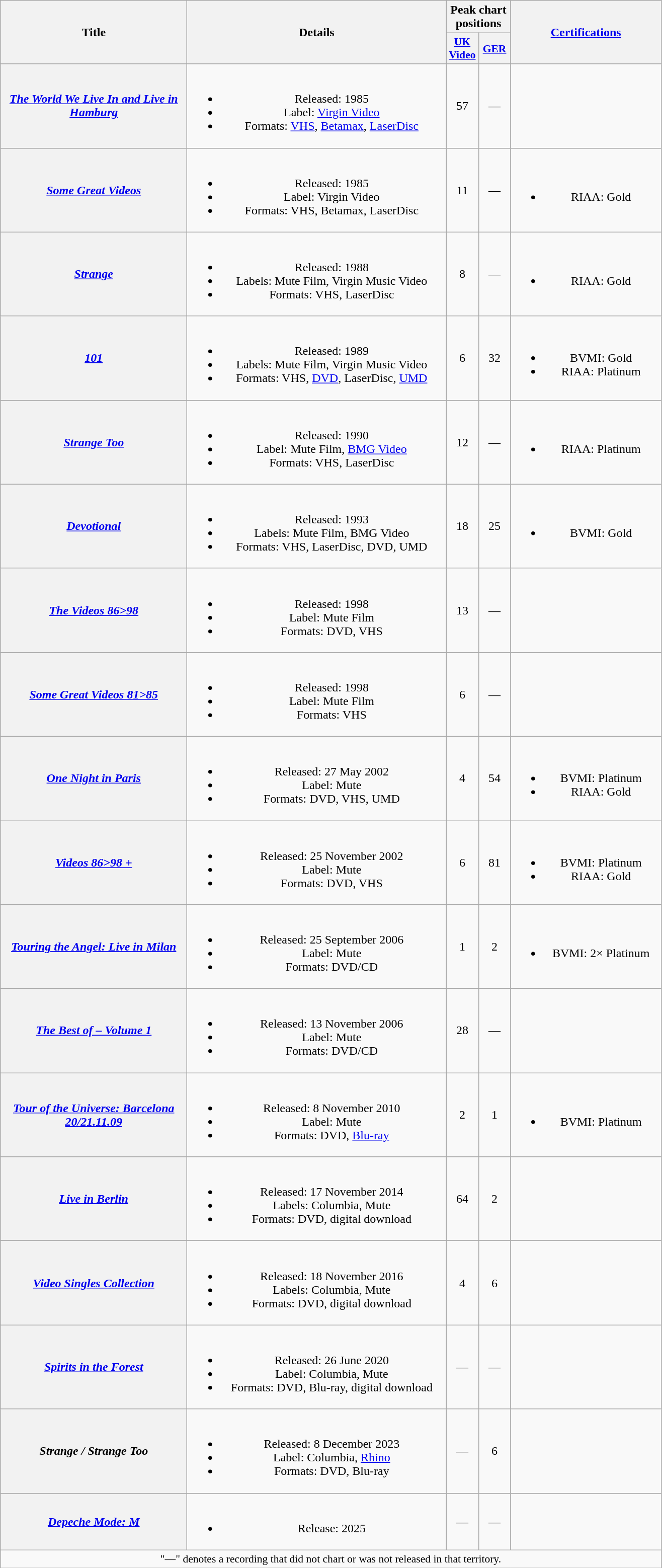<table class="wikitable plainrowheaders" style="text-align:center;">
<tr>
<th scope="col" rowspan="2" style="width:15em;">Title</th>
<th scope="col" rowspan="2" style="width:21em;">Details</th>
<th scope="col" colspan="2">Peak chart positions</th>
<th scope="col" rowspan="2" style="width:12em;"><a href='#'>Certifications</a></th>
</tr>
<tr>
<th scope="col" style="width:2.5em;font-size:90%;"><a href='#'>UK<br>Video</a><br></th>
<th scope="col" style="width:2.5em;font-size:90%;"><a href='#'>GER</a><br></th>
</tr>
<tr>
<th scope="row"><em><a href='#'>The World We Live In and Live in Hamburg</a></em></th>
<td><br><ul><li>Released: 1985 </li><li>Label: <a href='#'>Virgin Video</a></li><li>Formats: <a href='#'>VHS</a>, <a href='#'>Betamax</a>, <a href='#'>LaserDisc</a></li></ul></td>
<td>57</td>
<td>—</td>
<td></td>
</tr>
<tr>
<th scope="row"><em><a href='#'>Some Great Videos</a></em></th>
<td><br><ul><li>Released: 1985 </li><li>Label: Virgin Video</li><li>Formats: VHS, Betamax, LaserDisc</li></ul></td>
<td>11</td>
<td>—</td>
<td><br><ul><li>RIAA: Gold</li></ul></td>
</tr>
<tr>
<th scope="row"><em><a href='#'>Strange</a></em></th>
<td><br><ul><li>Released: 1988 </li><li>Labels: Mute Film, Virgin Music Video</li><li>Formats: VHS, LaserDisc</li></ul></td>
<td>8</td>
<td>—</td>
<td><br><ul><li>RIAA: Gold</li></ul></td>
</tr>
<tr>
<th scope="row"><em><a href='#'>101</a></em></th>
<td><br><ul><li>Released: 1989 </li><li>Labels: Mute Film, Virgin Music Video</li><li>Formats: VHS, <a href='#'>DVD</a>, LaserDisc, <a href='#'>UMD</a></li></ul></td>
<td>6</td>
<td>32</td>
<td><br><ul><li>BVMI: Gold</li><li>RIAA: Platinum</li></ul></td>
</tr>
<tr>
<th scope="row"><em><a href='#'>Strange Too</a></em></th>
<td><br><ul><li>Released: 1990 </li><li>Label: Mute Film, <a href='#'>BMG Video</a></li><li>Formats: VHS, LaserDisc</li></ul></td>
<td>12</td>
<td>—</td>
<td><br><ul><li>RIAA: Platinum</li></ul></td>
</tr>
<tr>
<th scope="row"><em><a href='#'>Devotional</a></em></th>
<td><br><ul><li>Released: 1993 </li><li>Labels: Mute Film, BMG Video</li><li>Formats: VHS, LaserDisc, DVD, UMD</li></ul></td>
<td>18</td>
<td>25</td>
<td><br><ul><li>BVMI: Gold</li></ul></td>
</tr>
<tr>
<th scope="row"><em><a href='#'>The Videos 86>98</a></em></th>
<td><br><ul><li>Released: 1998 </li><li>Label: Mute Film</li><li>Formats: DVD, VHS</li></ul></td>
<td>13</td>
<td>—</td>
<td></td>
</tr>
<tr>
<th scope="row"><em><a href='#'>Some Great Videos 81>85</a></em></th>
<td><br><ul><li>Released: 1998 </li><li>Label: Mute Film</li><li>Formats: VHS</li></ul></td>
<td>6</td>
<td>—</td>
<td></td>
</tr>
<tr>
<th scope="row"><em><a href='#'>One Night in Paris</a></em></th>
<td><br><ul><li>Released: 27 May 2002 </li><li>Label: Mute</li><li>Formats: DVD, VHS, UMD</li></ul></td>
<td>4</td>
<td>54</td>
<td><br><ul><li>BVMI: Platinum</li><li>RIAA: Gold</li></ul></td>
</tr>
<tr>
<th scope="row"><em><a href='#'>Videos 86>98 +</a></em></th>
<td><br><ul><li>Released: 25 November 2002 </li><li>Label: Mute</li><li>Formats: DVD, VHS</li></ul></td>
<td>6</td>
<td>81</td>
<td><br><ul><li>BVMI: Platinum</li><li>RIAA: Gold</li></ul></td>
</tr>
<tr>
<th scope="row"><em><a href='#'>Touring the Angel: Live in Milan</a></em></th>
<td><br><ul><li>Released: 25 September 2006 </li><li>Label: Mute</li><li>Formats: DVD/CD</li></ul></td>
<td>1</td>
<td>2</td>
<td><br><ul><li>BVMI: 2× Platinum</li></ul></td>
</tr>
<tr>
<th scope="row"><em><a href='#'>The Best of – Volume 1</a></em></th>
<td><br><ul><li>Released: 13 November 2006 </li><li>Label: Mute</li><li>Formats: DVD/CD</li></ul></td>
<td>28</td>
<td>—</td>
<td></td>
</tr>
<tr>
<th scope="row"><em><a href='#'>Tour of the Universe: Barcelona 20/21.11.09</a></em></th>
<td><br><ul><li>Released: 8 November 2010 </li><li>Label: Mute</li><li>Formats: DVD, <a href='#'>Blu-ray</a></li></ul></td>
<td>2</td>
<td>1</td>
<td><br><ul><li>BVMI: Platinum</li></ul></td>
</tr>
<tr>
<th scope="row"><em><a href='#'>Live in Berlin</a></em></th>
<td><br><ul><li>Released: 17 November 2014 </li><li>Labels: Columbia, Mute</li><li>Formats: DVD, digital download</li></ul></td>
<td>64</td>
<td>2</td>
<td></td>
</tr>
<tr>
<th scope="row"><em><a href='#'>Video Singles Collection</a></em></th>
<td><br><ul><li>Released: 18 November 2016</li><li>Labels: Columbia, Mute</li><li>Formats: DVD, digital download</li></ul></td>
<td>4</td>
<td>6</td>
<td></td>
</tr>
<tr>
<th scope="row"><em><a href='#'>Spirits in the Forest</a></em></th>
<td><br><ul><li>Released: 26 June 2020</li><li>Label: Columbia, Mute</li><li>Formats: DVD, Blu-ray, digital download</li></ul></td>
<td>—</td>
<td>—</td>
<td></td>
</tr>
<tr>
<th scope="row"><em>Strange / Strange Too</em></th>
<td><br><ul><li>Released: 8 December 2023</li><li>Label: Columbia, <a href='#'>Rhino</a></li><li>Formats: DVD, Blu-ray</li></ul></td>
<td>—</td>
<td>6</td>
<td></td>
</tr>
<tr>
<th scope="row"><em><a href='#'>Depeche Mode: M</a></em></th>
<td><br><ul><li>Release: 2025</li></ul></td>
<td>—</td>
<td>—</td>
<td></td>
</tr>
<tr>
<td colspan="5" style="font-size:90%">"—" denotes a recording that did not chart or was not released in that territory.</td>
</tr>
</table>
